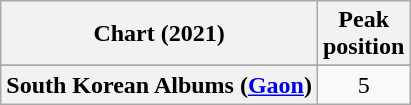<table class="wikitable sortable plainrowheaders" style="text-align:center">
<tr>
<th scope="col">Chart (2021)</th>
<th scope="col">Peak<br>position</th>
</tr>
<tr>
</tr>
<tr>
<th scope="row">South Korean Albums (<a href='#'>Gaon</a>)</th>
<td>5</td>
</tr>
</table>
